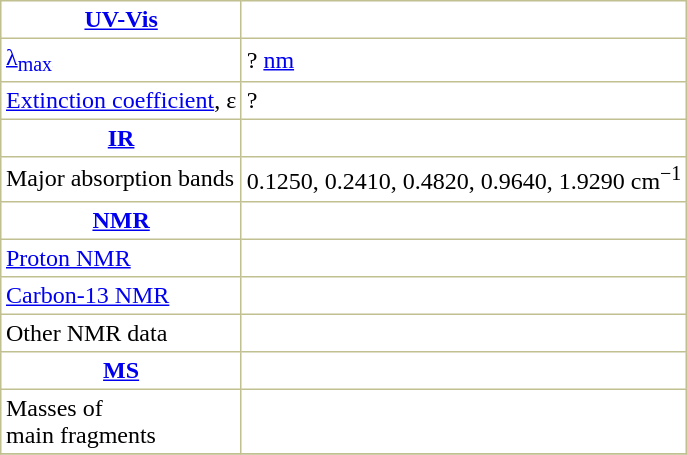<table border="1" cellspacing="0" cellpadding="3" style="margin: 0 0 0 0.5em; background: #FFFFFF; border-collapse: collapse; border-color: #C0C090;">
<tr>
<th><a href='#'>UV-Vis</a></th>
</tr>
<tr>
<td><a href='#'>λ<sub>max</sub></a></td>
<td>? <a href='#'>nm</a></td>
</tr>
<tr>
<td><a href='#'>Extinction coefficient</a>, ε</td>
<td>?</td>
</tr>
<tr>
<th><a href='#'>IR</a></th>
</tr>
<tr>
<td>Major absorption bands</td>
<td>0.1250, 0.2410, 0.4820, 0.9640, 1.9290 cm<sup>−1</sup></td>
</tr>
<tr>
<th><a href='#'>NMR</a></th>
</tr>
<tr>
<td><a href='#'>Proton NMR</a> </td>
<td> </td>
</tr>
<tr>
<td><a href='#'>Carbon-13 NMR</a> </td>
<td> </td>
</tr>
<tr>
<td>Other NMR data </td>
<td> </td>
</tr>
<tr>
<th><a href='#'>MS</a></th>
</tr>
<tr>
<td>Masses of <br>main fragments</td>
<td>  </td>
</tr>
<tr>
</tr>
</table>
